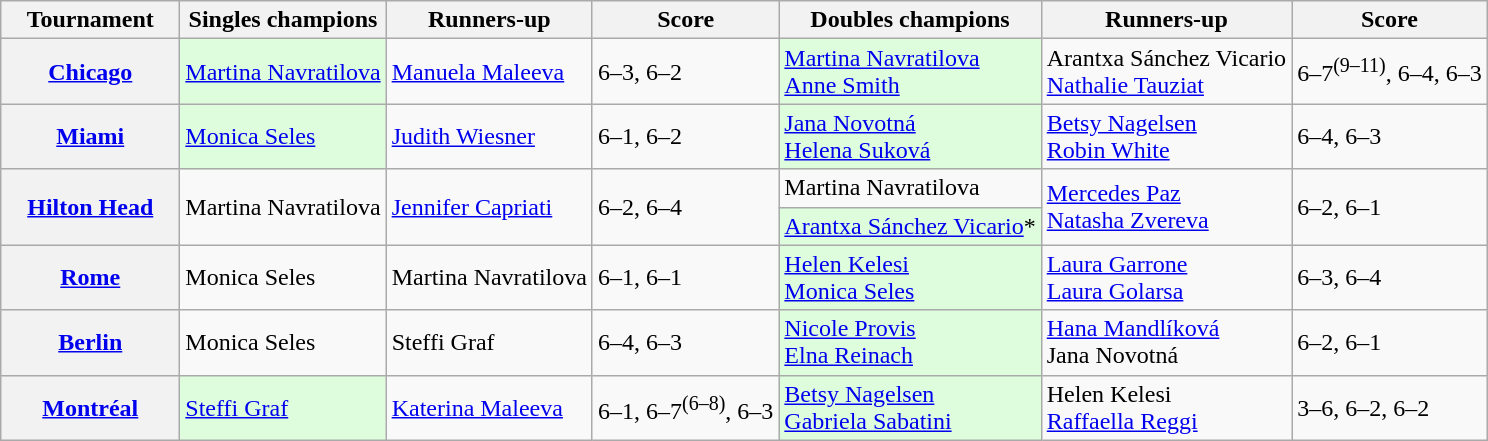<table class="wikitable plainrowheaders">
<tr>
<th scope="col" style="min-width:7em">Tournament</th>
<th scope="col">Singles champions</th>
<th scope="col">Runners-up</th>
<th scope="col">Score</th>
<th scope="col">Doubles champions</th>
<th scope="col">Runners-up</th>
<th scope="col">Score</th>
</tr>
<tr>
<th scope="row"><strong><a href='#'>Chicago</a></strong><br></th>
<td style="background:#ddfddd"> <a href='#'>Martina Navratilova</a></td>
<td> <a href='#'>Manuela Maleeva</a></td>
<td>6–3, 6–2</td>
<td style="background:#ddfddd"> <a href='#'>Martina Navratilova</a> <br>  <a href='#'>Anne Smith</a></td>
<td> Arantxa Sánchez Vicario <br>  <a href='#'>Nathalie Tauziat</a></td>
<td>6–7<sup>(9–11)</sup>, 6–4, 6–3</td>
</tr>
<tr>
<th scope="row"><strong><a href='#'>Miami</a></strong><br></th>
<td style="background:#ddfddd"> <a href='#'>Monica Seles</a></td>
<td> <a href='#'>Judith Wiesner</a></td>
<td>6–1, 6–2</td>
<td style="background:#ddfddd"> <a href='#'>Jana Novotná</a> <br>  <a href='#'>Helena Suková</a></td>
<td> <a href='#'>Betsy Nagelsen</a> <br>  <a href='#'>Robin White</a></td>
<td>6–4, 6–3</td>
</tr>
<tr>
<th scope="row" rowspan=2><strong><a href='#'>Hilton Head</a></strong><br></th>
<td rowspan=2> Martina Navratilova</td>
<td rowspan=2> <a href='#'>Jennifer Capriati</a></td>
<td rowspan=2>6–2, 6–4</td>
<td> Martina Navratilova</td>
<td rowspan=2> <a href='#'>Mercedes Paz</a> <br>  <a href='#'>Natasha Zvereva</a></td>
<td rowspan=2>6–2, 6–1</td>
</tr>
<tr>
<td style="background:#ddfddd"> <a href='#'>Arantxa Sánchez Vicario</a>*</td>
</tr>
<tr>
<th scope="row"><strong><a href='#'>Rome</a></strong><br></th>
<td> Monica Seles</td>
<td> Martina Navratilova</td>
<td>6–1, 6–1</td>
<td style="background:#ddfddd"> <a href='#'>Helen Kelesi</a> <br>  <a href='#'>Monica Seles</a></td>
<td> <a href='#'>Laura Garrone</a> <br>  <a href='#'>Laura Golarsa</a></td>
<td>6–3, 6–4</td>
</tr>
<tr>
<th scope="row"><strong><a href='#'>Berlin</a></strong><br></th>
<td> Monica Seles</td>
<td> Steffi Graf</td>
<td>6–4, 6–3</td>
<td style="background:#ddfddd"> <a href='#'>Nicole Provis</a> <br>  <a href='#'>Elna Reinach</a></td>
<td> <a href='#'>Hana Mandlíková</a> <br>  Jana Novotná</td>
<td>6–2, 6–1</td>
</tr>
<tr>
<th scope="row"><strong><a href='#'>Montréal</a></strong><br></th>
<td style="background:#ddfddd"> <a href='#'>Steffi Graf</a></td>
<td> <a href='#'>Katerina Maleeva</a></td>
<td>6–1, 6–7<sup>(6–8)</sup>, 6–3</td>
<td style="background:#ddfddd"> <a href='#'>Betsy Nagelsen</a> <br>  <a href='#'>Gabriela Sabatini</a></td>
<td> Helen Kelesi <br>  <a href='#'>Raffaella Reggi</a></td>
<td>3–6, 6–2, 6–2</td>
</tr>
</table>
